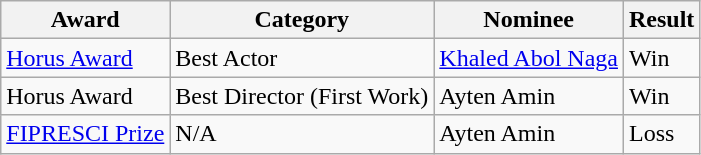<table class="wikitable">
<tr>
<th>Award</th>
<th>Category</th>
<th>Nominee</th>
<th>Result</th>
</tr>
<tr>
<td><a href='#'>Horus Award</a></td>
<td>Best Actor</td>
<td><a href='#'>Khaled Abol Naga</a></td>
<td>Win</td>
</tr>
<tr>
<td>Horus Award</td>
<td>Best Director (First Work)</td>
<td>Ayten Amin</td>
<td>Win</td>
</tr>
<tr>
<td><a href='#'>FIPRESCI Prize</a></td>
<td>N/A</td>
<td>Ayten Amin</td>
<td>Loss</td>
</tr>
</table>
